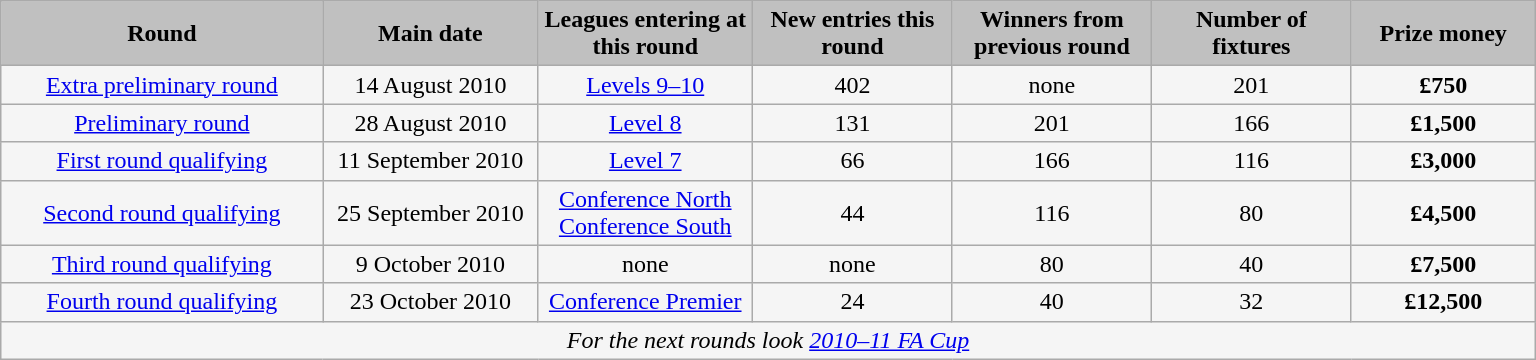<table class="wikitable" style="width: 1024px; background:WhiteSmoke; text-align:center">
<tr>
<th scope="col" style="width: 21.00%; background:silver;">Round</th>
<th scope="col" style="width: 14.00%; background:silver;">Main date</th>
<th scope="col" style="width: 14.00%; background:silver;">Leagues entering at this round</th>
<th scope="col" style="width: 13.00%; background:silver;">New entries this round</th>
<th scope="col" style="width: 13.00%; background:silver;">Winners from previous round</th>
<th scope="col" style="width: 13.00%; background:silver;">Number of fixtures</th>
<th scope="col" style="width: 12.00%; background:silver;">Prize money</th>
</tr>
<tr>
<td><a href='#'>Extra preliminary round</a></td>
<td>14 August 2010</td>
<td><a href='#'>Levels 9–10</a></td>
<td>402</td>
<td>none</td>
<td>201</td>
<td><strong>£750</strong></td>
</tr>
<tr>
<td><a href='#'>Preliminary round</a></td>
<td>28 August 2010</td>
<td><a href='#'>Level 8</a></td>
<td>131</td>
<td>201</td>
<td>166</td>
<td><strong>£1,500</strong></td>
</tr>
<tr>
<td><a href='#'>First round qualifying</a></td>
<td>11 September 2010</td>
<td><a href='#'>Level 7</a></td>
<td>66</td>
<td>166</td>
<td>116</td>
<td><strong>£3,000</strong></td>
</tr>
<tr>
<td><a href='#'>Second round qualifying</a></td>
<td>25 September 2010</td>
<td><a href='#'>Conference North<br>Conference South</a></td>
<td>44</td>
<td>116</td>
<td>80</td>
<td><strong>£4,500</strong></td>
</tr>
<tr>
<td><a href='#'>Third round qualifying</a></td>
<td>9 October 2010</td>
<td>none</td>
<td>none</td>
<td>80</td>
<td>40</td>
<td><strong>£7,500</strong></td>
</tr>
<tr>
<td><a href='#'>Fourth round qualifying</a></td>
<td>23 October 2010</td>
<td><a href='#'>Conference Premier</a></td>
<td>24</td>
<td>40</td>
<td>32</td>
<td><strong>£12,500</strong></td>
</tr>
<tr>
<td colspan="7"><em>For the next rounds look <a href='#'>2010–11 FA Cup</a></em></td>
</tr>
</table>
